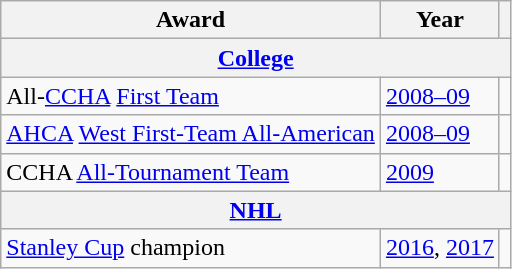<table class="wikitable">
<tr>
<th>Award</th>
<th>Year</th>
<th></th>
</tr>
<tr>
<th colspan="3"><a href='#'>College</a></th>
</tr>
<tr>
<td>All-<a href='#'>CCHA</a> <a href='#'>First Team</a></td>
<td><a href='#'>2008–09</a></td>
<td></td>
</tr>
<tr>
<td><a href='#'>AHCA</a> <a href='#'>West First-Team All-American</a></td>
<td><a href='#'>2008–09</a></td>
<td></td>
</tr>
<tr>
<td>CCHA <a href='#'>All-Tournament Team</a></td>
<td><a href='#'>2009</a></td>
<td></td>
</tr>
<tr>
<th colspan="3"><a href='#'>NHL</a></th>
</tr>
<tr>
<td><a href='#'>Stanley Cup</a> champion</td>
<td><a href='#'>2016</a>, <a href='#'>2017</a></td>
<td></td>
</tr>
</table>
